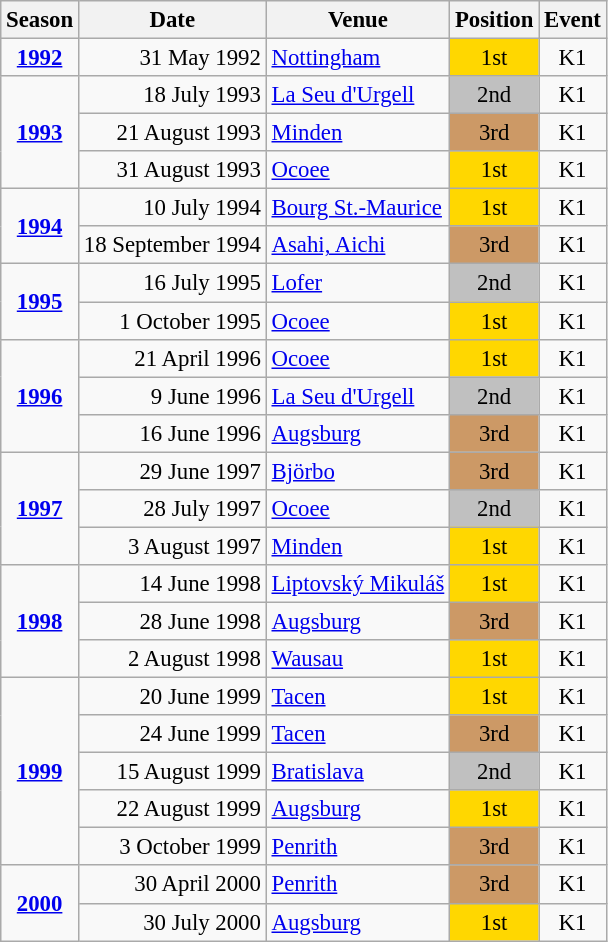<table class="wikitable" style="text-align:center; font-size:95%;">
<tr>
<th>Season</th>
<th>Date</th>
<th>Venue</th>
<th>Position</th>
<th>Event</th>
</tr>
<tr>
<td><strong><a href='#'>1992</a></strong></td>
<td align=right>31 May 1992</td>
<td align=left><a href='#'>Nottingham</a></td>
<td bgcolor=gold>1st</td>
<td>K1</td>
</tr>
<tr>
<td rowspan=3><strong><a href='#'>1993</a></strong></td>
<td align=right>18 July 1993</td>
<td align=left><a href='#'>La Seu d'Urgell</a></td>
<td bgcolor=silver>2nd</td>
<td>K1</td>
</tr>
<tr>
<td align=right>21 August 1993</td>
<td align=left><a href='#'>Minden</a></td>
<td bgcolor=cc9966>3rd</td>
<td>K1</td>
</tr>
<tr>
<td align=right>31 August 1993</td>
<td align=left><a href='#'>Ocoee</a></td>
<td bgcolor=gold>1st</td>
<td>K1</td>
</tr>
<tr>
<td rowspan=2><strong><a href='#'>1994</a></strong></td>
<td align=right>10 July 1994</td>
<td align=left><a href='#'>Bourg St.-Maurice</a></td>
<td bgcolor=gold>1st</td>
<td>K1</td>
</tr>
<tr>
<td align=right>18 September 1994</td>
<td align=left><a href='#'>Asahi, Aichi</a></td>
<td bgcolor=cc9966>3rd</td>
<td>K1</td>
</tr>
<tr>
<td rowspan=2><strong><a href='#'>1995</a></strong></td>
<td align=right>16 July 1995</td>
<td align=left><a href='#'>Lofer</a></td>
<td bgcolor=silver>2nd</td>
<td>K1</td>
</tr>
<tr>
<td align=right>1 October 1995</td>
<td align=left><a href='#'>Ocoee</a></td>
<td bgcolor=gold>1st</td>
<td>K1</td>
</tr>
<tr>
<td rowspan=3><strong><a href='#'>1996</a></strong></td>
<td align=right>21 April 1996</td>
<td align=left><a href='#'>Ocoee</a></td>
<td bgcolor=gold>1st</td>
<td>K1</td>
</tr>
<tr>
<td align=right>9 June 1996</td>
<td align=left><a href='#'>La Seu d'Urgell</a></td>
<td bgcolor=silver>2nd</td>
<td>K1</td>
</tr>
<tr>
<td align=right>16 June 1996</td>
<td align=left><a href='#'>Augsburg</a></td>
<td bgcolor=cc9966>3rd</td>
<td>K1</td>
</tr>
<tr>
<td rowspan=3><strong><a href='#'>1997</a></strong></td>
<td align=right>29 June 1997</td>
<td align=left><a href='#'>Björbo</a></td>
<td bgcolor=cc9966>3rd</td>
<td>K1</td>
</tr>
<tr>
<td align=right>28 July 1997</td>
<td align=left><a href='#'>Ocoee</a></td>
<td bgcolor=silver>2nd</td>
<td>K1</td>
</tr>
<tr>
<td align=right>3 August 1997</td>
<td align=left><a href='#'>Minden</a></td>
<td bgcolor=gold>1st</td>
<td>K1</td>
</tr>
<tr>
<td rowspan=3><strong><a href='#'>1998</a></strong></td>
<td align=right>14 June 1998</td>
<td align=left><a href='#'>Liptovský Mikuláš</a></td>
<td bgcolor=gold>1st</td>
<td>K1</td>
</tr>
<tr>
<td align=right>28 June 1998</td>
<td align=left><a href='#'>Augsburg</a></td>
<td bgcolor=cc9966>3rd</td>
<td>K1</td>
</tr>
<tr>
<td align=right>2 August 1998</td>
<td align=left><a href='#'>Wausau</a></td>
<td bgcolor=gold>1st</td>
<td>K1</td>
</tr>
<tr>
<td rowspan=5><strong><a href='#'>1999</a></strong></td>
<td align=right>20 June 1999</td>
<td align=left><a href='#'>Tacen</a></td>
<td bgcolor=gold>1st</td>
<td>K1</td>
</tr>
<tr>
<td align=right>24 June 1999</td>
<td align=left><a href='#'>Tacen</a></td>
<td bgcolor=cc9966>3rd</td>
<td>K1</td>
</tr>
<tr>
<td align=right>15 August 1999</td>
<td align=left><a href='#'>Bratislava</a></td>
<td bgcolor=silver>2nd</td>
<td>K1</td>
</tr>
<tr>
<td align=right>22 August 1999</td>
<td align=left><a href='#'>Augsburg</a></td>
<td bgcolor=gold>1st</td>
<td>K1</td>
</tr>
<tr>
<td align=right>3 October 1999</td>
<td align=left><a href='#'>Penrith</a></td>
<td bgcolor=cc9966>3rd</td>
<td>K1</td>
</tr>
<tr>
<td rowspan=2><strong><a href='#'>2000</a></strong></td>
<td align=right>30 April 2000</td>
<td align=left><a href='#'>Penrith</a></td>
<td bgcolor=cc9966>3rd</td>
<td>K1</td>
</tr>
<tr>
<td align=right>30 July 2000</td>
<td align=left><a href='#'>Augsburg</a></td>
<td bgcolor=gold>1st</td>
<td>K1</td>
</tr>
</table>
